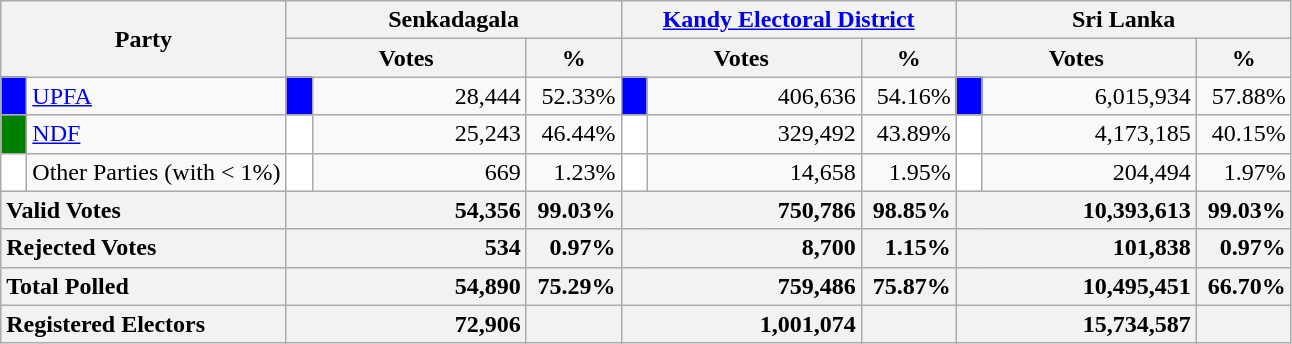<table class="wikitable">
<tr>
<th colspan="2" width="144px"rowspan="2">Party</th>
<th colspan="3" width="216px">Senkadagala</th>
<th colspan="3" width="216px"><a href='#'>Kandy Electoral District</a></th>
<th colspan="3" width="216px">Sri Lanka</th>
</tr>
<tr>
<th colspan="2" width="144px">Votes</th>
<th>%</th>
<th colspan="2" width="144px">Votes</th>
<th>%</th>
<th colspan="2" width="144px">Votes</th>
<th>%</th>
</tr>
<tr>
<td style="background-color:blue;" width="10px"></td>
<td style="text-align:left;"><a href='#'>UPFA</a></td>
<td style="background-color:blue;" width="10px"></td>
<td style="text-align:right;">28,444</td>
<td style="text-align:right;">52.33%</td>
<td style="background-color:blue;" width="10px"></td>
<td style="text-align:right;">406,636</td>
<td style="text-align:right;">54.16%</td>
<td style="background-color:blue;" width="10px"></td>
<td style="text-align:right;">6,015,934</td>
<td style="text-align:right;">57.88%</td>
</tr>
<tr>
<td style="background-color:green;" width="10px"></td>
<td style="text-align:left;"><a href='#'>NDF</a></td>
<td style="background-color:white;" width="10px"></td>
<td style="text-align:right;">25,243</td>
<td style="text-align:right;">46.44%</td>
<td style="background-color:white;" width="10px"></td>
<td style="text-align:right;">329,492</td>
<td style="text-align:right;">43.89%</td>
<td style="background-color:white;" width="10px"></td>
<td style="text-align:right;">4,173,185</td>
<td style="text-align:right;">40.15%</td>
</tr>
<tr>
<td style="background-color:white;" width="10px"></td>
<td style="text-align:left;">Other Parties (with < 1%)</td>
<td style="background-color:white;" width="10px"></td>
<td style="text-align:right;">669</td>
<td style="text-align:right;">1.23%</td>
<td style="background-color:white;" width="10px"></td>
<td style="text-align:right;">14,658</td>
<td style="text-align:right;">1.95%</td>
<td style="background-color:white;" width="10px"></td>
<td style="text-align:right;">204,494</td>
<td style="text-align:right;">1.97%</td>
</tr>
<tr>
<th colspan="2" width="144px"style="text-align:left;">Valid Votes</th>
<th style="text-align:right;"colspan="2" width="144px">54,356</th>
<th style="text-align:right;">99.03%</th>
<th style="text-align:right;"colspan="2" width="144px">750,786</th>
<th style="text-align:right;">98.85%</th>
<th style="text-align:right;"colspan="2" width="144px">10,393,613</th>
<th style="text-align:right;">99.03%</th>
</tr>
<tr>
<th colspan="2" width="144px"style="text-align:left;">Rejected Votes</th>
<th style="text-align:right;"colspan="2" width="144px">534</th>
<th style="text-align:right;">0.97%</th>
<th style="text-align:right;"colspan="2" width="144px">8,700</th>
<th style="text-align:right;">1.15%</th>
<th style="text-align:right;"colspan="2" width="144px">101,838</th>
<th style="text-align:right;">0.97%</th>
</tr>
<tr>
<th colspan="2" width="144px"style="text-align:left;">Total Polled</th>
<th style="text-align:right;"colspan="2" width="144px">54,890</th>
<th style="text-align:right;">75.29%</th>
<th style="text-align:right;"colspan="2" width="144px">759,486</th>
<th style="text-align:right;">75.87%</th>
<th style="text-align:right;"colspan="2" width="144px">10,495,451</th>
<th style="text-align:right;">66.70%</th>
</tr>
<tr>
<th colspan="2" width="144px"style="text-align:left;">Registered Electors</th>
<th style="text-align:right;"colspan="2" width="144px">72,906</th>
<th></th>
<th style="text-align:right;"colspan="2" width="144px">1,001,074</th>
<th></th>
<th style="text-align:right;"colspan="2" width="144px">15,734,587</th>
<th></th>
</tr>
</table>
